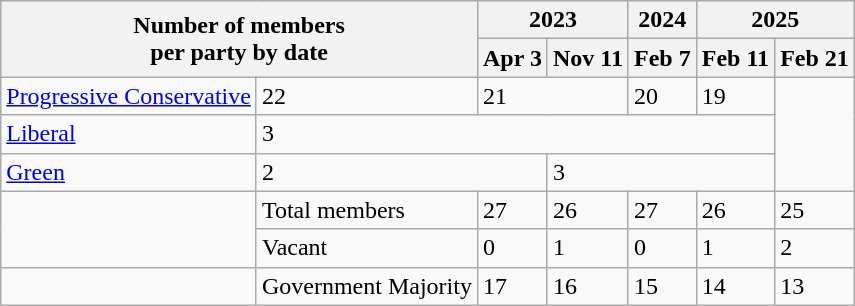<table class="wikitable">
<tr>
<th colspan=2 rowspan=2>Number of members<br>per party by date</th>
<th colspan=2>2023</th>
<th>2024</th>
<th colspan=2>2025</th>
</tr>
<tr>
<th>Apr 3</th>
<th>Nov 11</th>
<th>Feb 7</th>
<th>Feb 11</th>
<th>Feb 21</th>
</tr>
<tr>
<td><a href='#'>Progressive Conservative</a></td>
<td>22</td>
<td colspan="2">21</td>
<td>20</td>
<td>19</td>
</tr>
<tr>
<td><a href='#'>Liberal</a></td>
<td colspan="5">3</td>
</tr>
<tr>
<td><a href='#'>Green</a></td>
<td colspan="2">2</td>
<td colspan="3">3</td>
</tr>
<tr>
<td rowspan=2></td>
<td>Total members</td>
<td>27</td>
<td>26</td>
<td>27</td>
<td>26</td>
<td>25</td>
</tr>
<tr>
<td>Vacant</td>
<td>0</td>
<td>1</td>
<td>0</td>
<td>1</td>
<td>2</td>
</tr>
<tr>
<td></td>
<td>Government Majority</td>
<td>17</td>
<td>16</td>
<td>15</td>
<td>14</td>
<td>13</td>
</tr>
</table>
